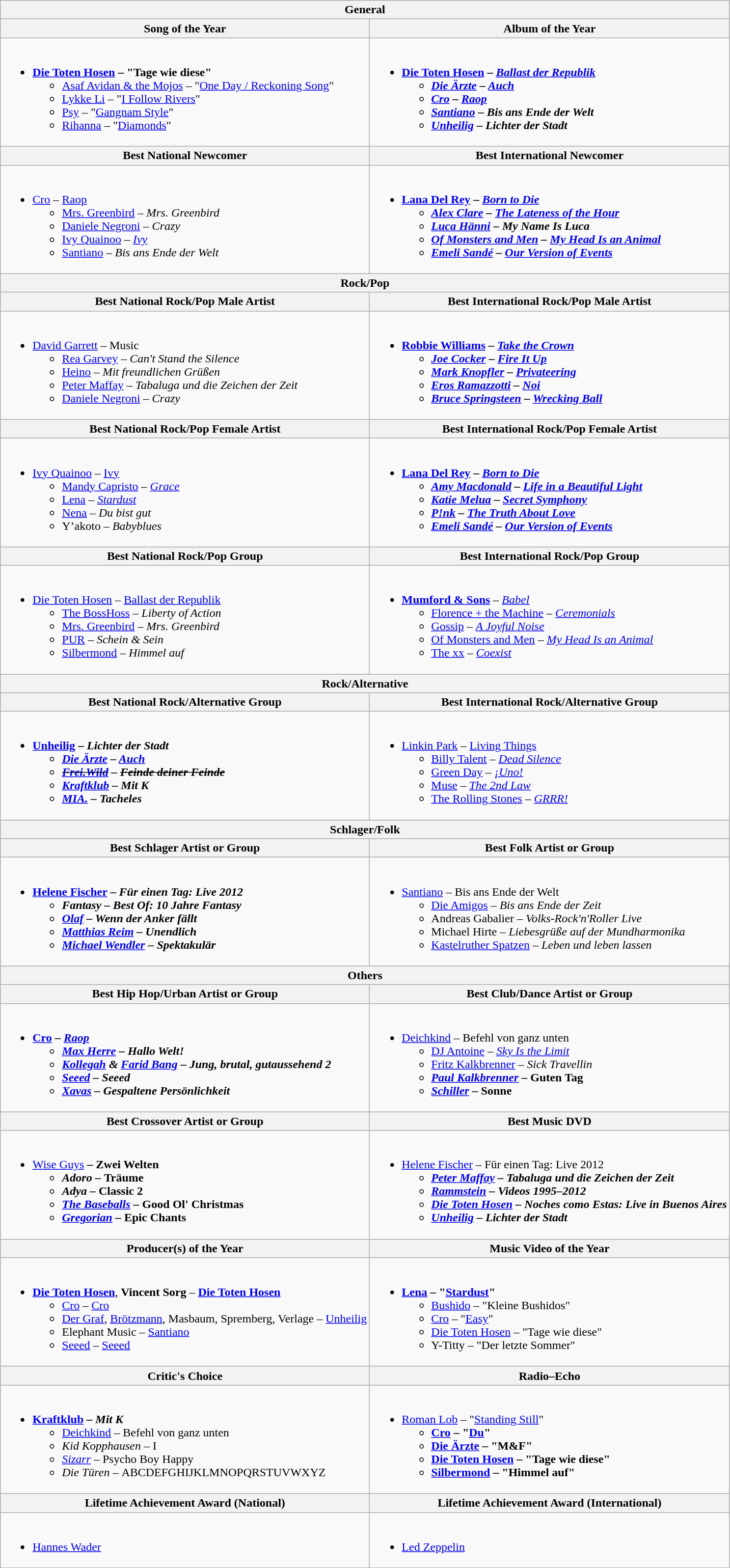<table class=wikitable style="width=100%">
<tr>
<th colspan="2">General</th>
</tr>
<tr>
<th style="width=50%">Song of the Year</th>
<th style="width=50%">Album of the Year</th>
</tr>
<tr>
<td valign="top"><br><ul><li><strong><a href='#'>Die Toten Hosen</a> – "Tage wie diese"</strong><ul><li><a href='#'>Asaf Avidan & the Mojos</a> – "<a href='#'>One Day / Reckoning Song</a>"</li><li><a href='#'>Lykke Li</a> – "<a href='#'>I Follow Rivers</a>"</li><li><a href='#'>Psy</a> – "<a href='#'>Gangnam Style</a>"</li><li><a href='#'>Rihanna</a> – "<a href='#'>Diamonds</a>"</li></ul></li></ul></td>
<td valign="top"><br><ul><li><strong><a href='#'>Die Toten Hosen</a> – <em><a href='#'>Ballast der Republik</a><strong><em><ul><li><a href='#'>Die Ärzte</a> – </em><a href='#'>Auch</a><em></li><li><a href='#'>Cro</a> – </em><a href='#'>Raop</a><em></li><li><a href='#'>Santiano</a> – </em>Bis ans Ende der Welt<em></li><li><a href='#'>Unheilig</a> – </em>Lichter der Stadt<em></li></ul></li></ul></td>
</tr>
<tr>
<th style="width=50%">Best National Newcomer</th>
<th style="width=50%">Best International Newcomer</th>
</tr>
<tr>
<td valign="top"><br><ul><li></strong><a href='#'>Cro</a> – </em><a href='#'>Raop</a></em></strong><ul><li><a href='#'>Mrs. Greenbird</a> – <em>Mrs. Greenbird</em></li><li><a href='#'>Daniele Negroni</a> – <em>Crazy</em></li><li><a href='#'>Ivy Quainoo</a> – <em><a href='#'>Ivy</a></em></li><li><a href='#'>Santiano</a> – <em>Bis ans Ende der Welt</em></li></ul></li></ul></td>
<td valign="top"><br><ul><li><strong><a href='#'>Lana Del Rey</a> – <em><a href='#'>Born to Die</a><strong><em><ul><li><a href='#'>Alex Clare</a> – </em><a href='#'>The Lateness of the Hour</a><em></li><li><a href='#'>Luca Hänni</a> – </em>My Name Is Luca<em></li><li><a href='#'>Of Monsters and Men</a> – </em><a href='#'>My Head Is an Animal</a><em></li><li><a href='#'>Emeli Sandé</a> – </em><a href='#'>Our Version of Events</a><em></li></ul></li></ul></td>
</tr>
<tr>
<th colspan="2">Rock/Pop</th>
</tr>
<tr>
<th style="width=50%">Best National Rock/Pop Male Artist</th>
<th style="width=50%">Best International Rock/Pop Male Artist</th>
</tr>
<tr>
<td valign="top"><br><ul><li></strong><a href='#'>David Garrett</a> – </em>Music</em></strong><ul><li><a href='#'>Rea Garvey</a> – <em>Can't Stand the Silence</em></li><li><a href='#'>Heino</a> – <em>Mit freundlichen Grüßen</em></li><li><a href='#'>Peter Maffay</a> – <em>Tabaluga und die Zeichen der Zeit</em></li><li><a href='#'>Daniele Negroni</a> – <em>Crazy</em></li></ul></li></ul></td>
<td valign="top"><br><ul><li><strong><a href='#'>Robbie Williams</a> – <em><a href='#'>Take the Crown</a><strong><em><ul><li><a href='#'>Joe Cocker</a> – </em><a href='#'>Fire It Up</a><em></li><li><a href='#'>Mark Knopfler</a> – </em><a href='#'>Privateering</a><em></li><li><a href='#'>Eros Ramazzotti</a> – </em><a href='#'>Noi</a><em></li><li><a href='#'>Bruce Springsteen</a> – </em><a href='#'>Wrecking Ball</a><em></li></ul></li></ul></td>
</tr>
<tr>
<th style="width=50%">Best National Rock/Pop Female Artist</th>
<th style="width=50%">Best International Rock/Pop Female Artist</th>
</tr>
<tr>
<td valign="top"><br><ul><li></strong><a href='#'>Ivy Quainoo</a> – </em><a href='#'>Ivy</a></em></strong><ul><li><a href='#'>Mandy Capristo</a> – <em><a href='#'>Grace</a></em></li><li><a href='#'>Lena</a> – <em><a href='#'>Stardust</a></em></li><li><a href='#'>Nena</a> – <em>Du bist gut</em></li><li>Y’akoto – <em>Babyblues</em></li></ul></li></ul></td>
<td valign="top"><br><ul><li><strong><a href='#'>Lana Del Rey</a> – <em><a href='#'>Born to Die</a><strong><em><ul><li><a href='#'>Amy Macdonald</a> – </em><a href='#'>Life in a Beautiful Light</a><em></li><li><a href='#'>Katie Melua</a> – </em><a href='#'>Secret Symphony</a><em></li><li><a href='#'>P!nk</a> – </em><a href='#'>The Truth About Love</a><em></li><li><a href='#'>Emeli Sandé</a> – </em><a href='#'>Our Version of Events</a><em></li></ul></li></ul></td>
</tr>
<tr>
<th style="width=50%">Best National Rock/Pop Group</th>
<th style="width=50%">Best International Rock/Pop Group</th>
</tr>
<tr>
<td valign="top"><br><ul><li></strong><a href='#'>Die Toten Hosen</a> – </em><a href='#'>Ballast der Republik</a></em></strong><ul><li><a href='#'>The BossHoss</a> – <em>Liberty of Action</em></li><li><a href='#'>Mrs. Greenbird</a> – <em>Mrs. Greenbird</em></li><li><a href='#'>PUR</a> – <em>Schein & Sein</em></li><li><a href='#'>Silbermond</a> – <em>Himmel auf</em></li></ul></li></ul></td>
<td valign="top"><br><ul><li><strong><a href='#'>Mumford & Sons</a></strong> – <em><a href='#'>Babel</a></em><ul><li><a href='#'>Florence + the Machine</a> – <em><a href='#'>Ceremonials</a></em></li><li><a href='#'>Gossip</a> – <em><a href='#'>A Joyful Noise</a></em></li><li><a href='#'>Of Monsters and Men</a> – <em><a href='#'>My Head Is an Animal</a></em></li><li><a href='#'>The xx</a> – <em><a href='#'>Coexist</a></em></li></ul></li></ul></td>
</tr>
<tr>
<th colspan="2">Rock/Alternative</th>
</tr>
<tr>
<th style="width=50%">Best National Rock/Alternative Group</th>
<th style="width=50%">Best International Rock/Alternative Group</th>
</tr>
<tr>
<td valign="top"><br><ul><li><strong><a href='#'>Unheilig</a> – <em>Lichter der Stadt<strong><em><ul><li><a href='#'>Die Ärzte</a> – </em><a href='#'>Auch</a><em></li><li><s><a href='#'>Frei.Wild</a></s> – <s></em>Feinde deiner Feinde<em></s></li><li><a href='#'>Kraftklub</a> – </em>Mit K<em></li><li><a href='#'>MIA.</a> – </em>Tacheles<em></li></ul></li></ul></td>
<td valign="top"><br><ul><li></strong><a href='#'>Linkin Park</a> – </em><a href='#'>Living Things</a></em></strong><ul><li><a href='#'>Billy Talent</a> – <em><a href='#'>Dead Silence</a></em></li><li><a href='#'>Green Day</a> – <em><a href='#'>¡Uno!</a></em></li><li><a href='#'>Muse</a> – <em><a href='#'>The 2nd Law</a></em></li><li><a href='#'>The Rolling Stones</a> – <em><a href='#'>GRRR!</a></em></li></ul></li></ul></td>
</tr>
<tr>
<th colspan="2">Schlager/Folk</th>
</tr>
<tr>
<th style="width=50%">Best Schlager Artist or Group</th>
<th style="width=50%">Best Folk Artist or Group</th>
</tr>
<tr>
<td valign="top"><br><ul><li><strong><a href='#'>Helene Fischer</a> – <em>Für einen Tag: Live 2012<strong><em><ul><li>Fantasy – </em>Best Of: 10 Jahre Fantasy<em></li><li><a href='#'>Olaf</a> – </em>Wenn der Anker fällt<em></li><li><a href='#'>Matthias Reim</a> – </em>Unendlich<em></li><li><a href='#'>Michael Wendler</a> – </em>Spektakulär<em></li></ul></li></ul></td>
<td valign="top"><br><ul><li></strong><a href='#'>Santiano</a> – </em>Bis ans Ende der Welt</em></strong><ul><li><a href='#'>Die Amigos</a> – <em>Bis ans Ende der Zeit</em></li><li>Andreas Gabalier – <em>Volks-Rock'n'Roller Live</em></li><li>Michael Hirte – <em>Liebesgrüße auf der Mundharmonika</em></li><li><a href='#'>Kastelruther Spatzen</a> – <em>Leben und leben lassen</em></li></ul></li></ul></td>
</tr>
<tr>
<th colspan="2">Others</th>
</tr>
<tr>
<th style="width=50%">Best Hip Hop/Urban Artist or Group</th>
<th style="width=50%">Best Club/Dance Artist or Group</th>
</tr>
<tr>
<td valign="top"><br><ul><li><strong><a href='#'>Cro</a> – <em><a href='#'>Raop</a><strong><em><ul><li><a href='#'>Max Herre</a> – </em>Hallo Welt!<em></li><li><a href='#'>Kollegah</a> & <a href='#'>Farid Bang</a> – </em>Jung, brutal, gutaussehend 2<em></li><li><a href='#'>Seeed</a> – </em>Seeed<em></li><li><a href='#'>Xavas</a> – </em>Gespaltene Persönlichkeit<em></li></ul></li></ul></td>
<td valign="top"><br><ul><li></strong><a href='#'>Deichkind</a> – </em>Befehl von ganz unten</em></strong><ul><li><a href='#'>DJ Antoine</a> – <em><a href='#'>Sky Is the Limit</a></em></li><li><a href='#'>Fritz Kalkbrenner</a> – <em>Sick Travellin<strong></li><li><a href='#'>Paul Kalkbrenner</a> – </em>Guten Tag<em></li><li><a href='#'>Schiller</a> – </em>Sonne<em></li></ul></li></ul></td>
</tr>
<tr>
<th style="width=50%">Best Crossover Artist or Group</th>
<th style="width=50%">Best Music DVD</th>
</tr>
<tr>
<td valign="top"><br><ul><li></strong><a href='#'>Wise Guys</a><strong> – </em>Zwei Welten<em><ul><li>Adoro – </em>Träume<em></li><li>Adya – </em>Classic 2<em></li><li><a href='#'>The Baseballs</a> – </em>Good Ol' Christmas<em></li><li><a href='#'>Gregorian</a> – </em>Epic Chants<em></li></ul></li></ul></td>
<td valign="top"><br><ul><li></strong><a href='#'>Helene Fischer</a> – </em>Für einen Tag: Live 2012<strong><em><ul><li><a href='#'>Peter Maffay</a> – <em>Tabaluga und die Zeichen der Zeit</em></li><li><a href='#'>Rammstein</a> – <em>Videos 1995–2012</em></li><li><a href='#'>Die Toten Hosen</a> – <em>Noches como Estas: Live in Buenos Aires</em></li><li><a href='#'>Unheilig</a> – <em>Lichter der Stadt</em></li></ul></li></ul></td>
</tr>
<tr>
<th style="width=50%">Producer(s) of the Year</th>
<th style="width=50%">Music Video of the Year</th>
</tr>
<tr>
<td valign="top"><br><ul><li><strong><a href='#'>Die Toten Hosen</a></strong>, <strong>Vincent Sorg</strong> – <strong><a href='#'>Die Toten Hosen</a></strong><ul><li><a href='#'>Cro</a> – <a href='#'>Cro</a></li><li><a href='#'>Der Graf</a>, <a href='#'>Brötzmann</a>, Masbaum, Spremberg, Verlage – <a href='#'>Unheilig</a></li><li>Elephant Music – <a href='#'>Santiano</a></li><li><a href='#'>Seeed</a> – <a href='#'>Seeed</a></li></ul></li></ul></td>
<td valign="top"><br><ul><li><strong><a href='#'>Lena</a> – "<a href='#'>Stardust</a>"</strong><ul><li><a href='#'>Bushido</a> – "Kleine Bushidos"</li><li><a href='#'>Cro</a> – "<a href='#'>Easy</a>"</li><li><a href='#'>Die Toten Hosen</a> – "Tage wie diese"</li><li>Y-Titty – "Der letzte Sommer"</li></ul></li></ul></td>
</tr>
<tr>
<th style="width=50%">Critic's Choice</th>
<th style="width=50%">Radio–Echo</th>
</tr>
<tr>
<td valign="top"><br><ul><li><strong><a href='#'>Kraftklub</a> – <em>Mit K</em></strong><ul><li><a href='#'>Deichkind</a> – </em>Befehl von ganz unten<em></li><li>Kid Kopphausen – </em>I<em></li><li><a href='#'>Sizarr</a> – </em>Psycho Boy Happy<em></li><li>Die Türen – </em>ABCDEFGHIJKLMNOPQRSTUVWXYZ<em></li></ul></li></ul></td>
<td valign="top"><br><ul><li></strong><a href='#'>Roman Lob</a> – "<a href='#'>Standing Still</a>"<strong><ul><li><a href='#'>Cro</a> – "<a href='#'>Du</a>"</li><li><a href='#'>Die Ärzte</a> – "M&F"</li><li><a href='#'>Die Toten Hosen</a> – "Tage wie diese"</li><li><a href='#'>Silbermond</a> – "Himmel auf"</li></ul></li></ul></td>
</tr>
<tr>
<th style="width=50%">Lifetime Achievement Award (National)</th>
<th style="width=50%">Lifetime Achievement Award (International)</th>
</tr>
<tr>
<td valign="top"><br><ul><li></strong><a href='#'>Hannes Wader</a><strong></li></ul></td>
<td valign="top"><br><ul><li></strong><a href='#'>Led Zeppelin</a><strong></li></ul></td>
</tr>
</table>
